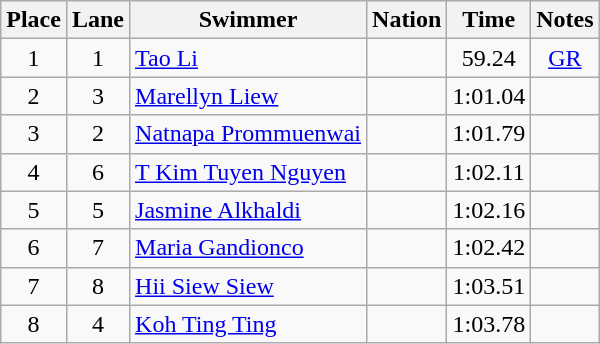<table class="wikitable sortable" style="text-align:center">
<tr>
<th>Place</th>
<th>Lane</th>
<th>Swimmer</th>
<th>Nation</th>
<th>Time</th>
<th>Notes</th>
</tr>
<tr>
<td>1</td>
<td>1</td>
<td align=left><a href='#'>Tao Li</a></td>
<td align=left></td>
<td>59.24</td>
<td><a href='#'>GR</a></td>
</tr>
<tr>
<td>2</td>
<td>3</td>
<td align=left><a href='#'>Marellyn Liew</a></td>
<td align=left></td>
<td>1:01.04</td>
<td></td>
</tr>
<tr>
<td>3</td>
<td>2</td>
<td align=left><a href='#'>Natnapa Prommuenwai</a></td>
<td align=left></td>
<td>1:01.79</td>
<td></td>
</tr>
<tr>
<td>4</td>
<td>6</td>
<td align=left><a href='#'>T Kim Tuyen Nguyen</a></td>
<td align=left></td>
<td>1:02.11</td>
<td></td>
</tr>
<tr>
<td>5</td>
<td>5</td>
<td align=left><a href='#'>Jasmine Alkhaldi</a></td>
<td align=left></td>
<td>1:02.16</td>
<td></td>
</tr>
<tr>
<td>6</td>
<td>7</td>
<td align=left><a href='#'>Maria Gandionco</a></td>
<td align=left></td>
<td>1:02.42</td>
<td></td>
</tr>
<tr>
<td>7</td>
<td>8</td>
<td align=left><a href='#'>Hii Siew Siew</a></td>
<td align=left></td>
<td>1:03.51</td>
<td></td>
</tr>
<tr>
<td>8</td>
<td>4</td>
<td align=left><a href='#'>Koh Ting Ting</a></td>
<td align=left></td>
<td>1:03.78</td>
<td></td>
</tr>
</table>
